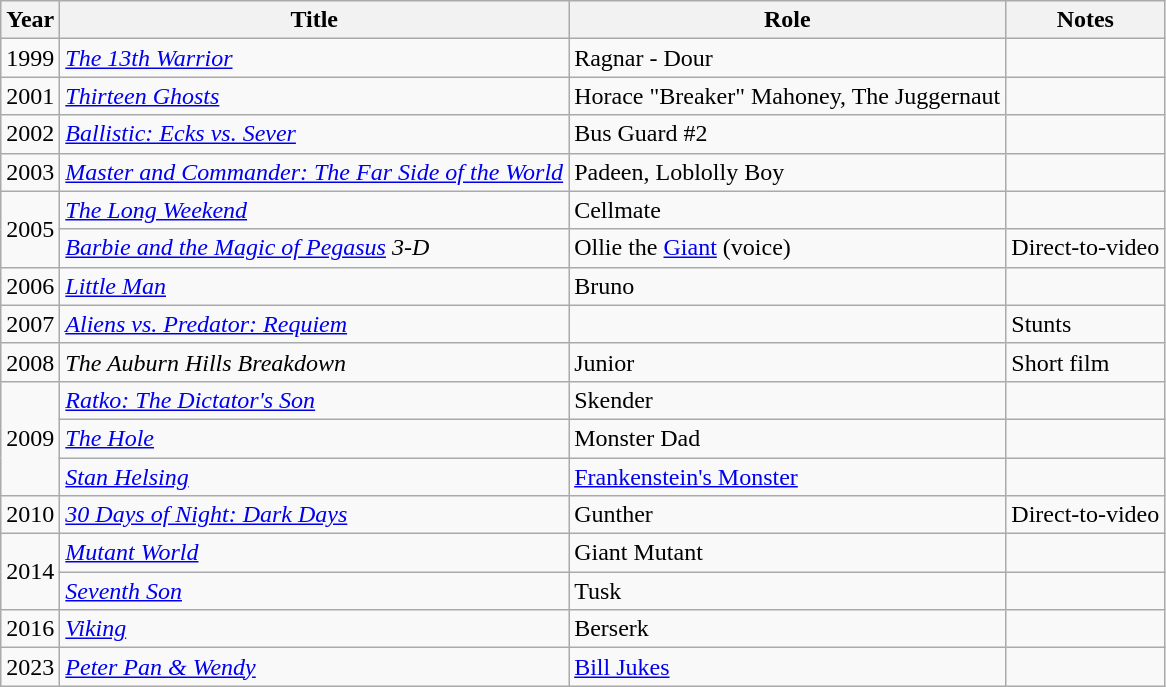<table class = "wikitable sortable">
<tr>
<th>Year</th>
<th>Title</th>
<th>Role</th>
<th class="unsortable">Notes</th>
</tr>
<tr>
<td>1999</td>
<td data-sort-value="13th Warrior, The"><em><a href='#'>The 13th Warrior</a></em></td>
<td>Ragnar - Dour</td>
<td></td>
</tr>
<tr>
<td>2001</td>
<td><em><a href='#'>Thirteen Ghosts</a></em></td>
<td>Horace "Breaker" Mahoney, The Juggernaut</td>
<td></td>
</tr>
<tr>
<td>2002</td>
<td><em><a href='#'>Ballistic: Ecks vs. Sever</a></em></td>
<td>Bus Guard #2</td>
<td></td>
</tr>
<tr>
<td>2003</td>
<td><em><a href='#'>Master and Commander: The Far Side of the World</a></em></td>
<td>Padeen, Loblolly Boy</td>
<td></td>
</tr>
<tr>
<td rowspan="2">2005</td>
<td data-sort-value="Long Weekend, The"><em><a href='#'>The Long Weekend</a></em></td>
<td>Cellmate</td>
<td></td>
</tr>
<tr>
<td><em><a href='#'>Barbie and the Magic of Pegasus</a> 3-D</em></td>
<td>Ollie the <a href='#'>Giant</a> (voice)</td>
<td>Direct-to-video</td>
</tr>
<tr>
<td>2006</td>
<td><em><a href='#'>Little Man</a></em></td>
<td>Bruno</td>
<td></td>
</tr>
<tr>
<td>2007</td>
<td><em><a href='#'>Aliens vs. Predator: Requiem</a></em></td>
<td></td>
<td>Stunts</td>
</tr>
<tr>
<td>2008</td>
<td data-sort-value="Auburn Hills Breakdown, The"><em>The Auburn Hills Breakdown</em></td>
<td>Junior</td>
<td>Short film</td>
</tr>
<tr>
<td rowspan="3">2009</td>
<td><em><a href='#'>Ratko: The Dictator's Son</a></em></td>
<td>Skender</td>
<td></td>
</tr>
<tr>
<td data-sort-value="Hole, The"><em><a href='#'>The Hole</a></em></td>
<td>Monster Dad</td>
<td></td>
</tr>
<tr>
<td><em><a href='#'>Stan Helsing</a></em></td>
<td><a href='#'>Frankenstein's Monster</a></td>
<td></td>
</tr>
<tr>
<td>2010</td>
<td><em><a href='#'>30 Days of Night: Dark Days</a></em></td>
<td>Gunther</td>
<td>Direct-to-video</td>
</tr>
<tr>
<td rowspan="2">2014</td>
<td><em><a href='#'>Mutant World</a></em></td>
<td>Giant Mutant</td>
<td></td>
</tr>
<tr>
<td><em><a href='#'>Seventh Son</a></em></td>
<td>Tusk</td>
<td></td>
</tr>
<tr>
<td>2016</td>
<td><em><a href='#'>Viking</a></em></td>
<td>Berserk</td>
<td></td>
</tr>
<tr>
<td>2023</td>
<td><em><a href='#'>Peter Pan & Wendy</a></em></td>
<td><a href='#'>Bill Jukes</a></td>
<td></td>
</tr>
</table>
